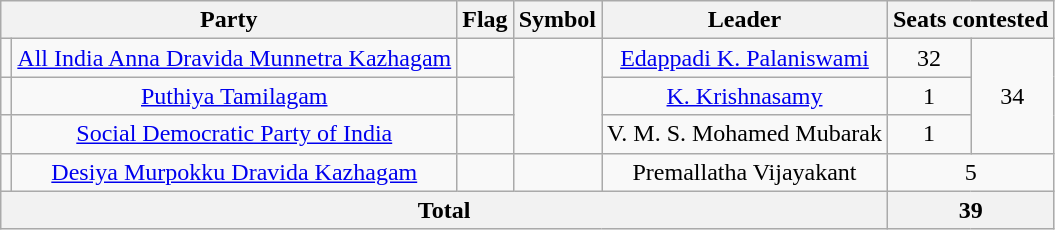<table class="wikitable " style="text-align:center;">
<tr>
<th colspan=2>Party</th>
<th>Flag</th>
<th>Symbol</th>
<th>Leader</th>
<th colspan="2">Seats contested</th>
</tr>
<tr>
<td></td>
<td><a href='#'>All India Anna Dravida Munnetra Kazhagam</a></td>
<td></td>
<td rowspan=3></td>
<td><a href='#'>Edappadi K. Palaniswami</a></td>
<td>32</td>
<td rowspan="3">34</td>
</tr>
<tr>
<td></td>
<td><a href='#'>Puthiya Tamilagam</a></td>
<td></td>
<td><a href='#'>K. Krishnasamy</a></td>
<td>1</td>
</tr>
<tr>
<td></td>
<td><a href='#'>Social Democratic Party of India</a></td>
<td></td>
<td>V. M. S. Mohamed Mubarak</td>
<td>1</td>
</tr>
<tr>
<td></td>
<td><a href='#'>Desiya Murpokku Dravida Kazhagam</a></td>
<td></td>
<td></td>
<td>Premallatha Vijayakant</td>
<td colspan="2">5</td>
</tr>
<tr>
<th colspan="5">Total</th>
<th Colspan=2>39</th>
</tr>
</table>
